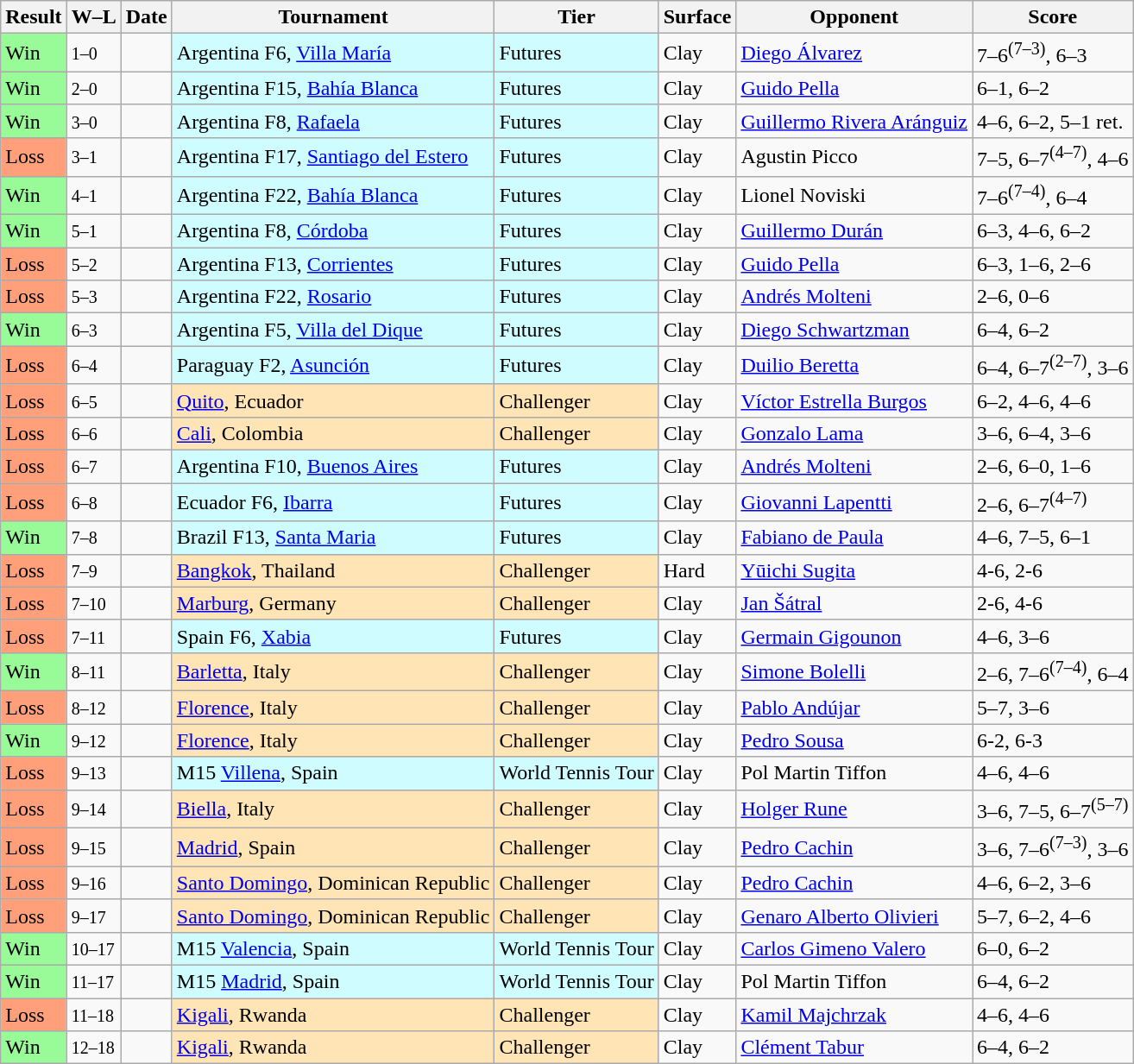<table class="sortable wikitable">
<tr>
<th>Result</th>
<th class="unsortable">W–L</th>
<th>Date</th>
<th>Tournament</th>
<th>Tier</th>
<th>Surface</th>
<th>Opponent</th>
<th class="unsortable">Score</th>
</tr>
<tr>
<td bgcolor=98FB98>Win</td>
<td><small>1–0</small></td>
<td></td>
<td style="background:#cffcff;">Argentina F6, <a href='#'>Villa María</a></td>
<td style="background:#cffcff;">Futures</td>
<td>Clay</td>
<td> <a href='#'>Diego Álvarez</a></td>
<td>7–6<sup>(7–3)</sup>, 6–3</td>
</tr>
<tr>
<td bgcolor=98FB98>Win</td>
<td><small>2–0</small></td>
<td></td>
<td style="background:#cffcff;">Argentina F15, <a href='#'>Bahía Blanca</a></td>
<td style="background:#cffcff;">Futures</td>
<td>Clay</td>
<td> <a href='#'>Guido Pella</a></td>
<td>6–1, 6–2</td>
</tr>
<tr>
<td bgcolor=98FB98>Win</td>
<td><small>3–0</small></td>
<td></td>
<td style="background:#cffcff;">Argentina F8, <a href='#'>Rafaela</a></td>
<td style="background:#cffcff;">Futures</td>
<td>Clay</td>
<td> <a href='#'>Guillermo Rivera Aránguiz</a></td>
<td>4–6, 6–2, 5–1 ret.</td>
</tr>
<tr>
<td bgcolor=FFA07A>Loss</td>
<td><small>3–1</small></td>
<td></td>
<td style="background:#cffcff;">Argentina F17, <a href='#'>Santiago del Estero</a></td>
<td style="background:#cffcff;">Futures</td>
<td>Clay</td>
<td> Agustin Picco</td>
<td>7–5, 6–7<sup>(4–7)</sup>, 4–6</td>
</tr>
<tr>
<td bgcolor=98FB98>Win</td>
<td><small>4–1</small></td>
<td></td>
<td style="background:#cffcff;">Argentina F22, <a href='#'>Bahía Blanca</a></td>
<td style="background:#cffcff;">Futures</td>
<td>Clay</td>
<td> Lionel Noviski</td>
<td>7–6<sup>(7–4)</sup>, 6–4</td>
</tr>
<tr>
<td bgcolor=98FB98>Win</td>
<td><small>5–1</small></td>
<td></td>
<td style="background:#cffcff;">Argentina F8, <a href='#'>Córdoba</a></td>
<td style="background:#cffcff;">Futures</td>
<td>Clay</td>
<td> <a href='#'>Guillermo Durán</a></td>
<td>6–3, 4–6, 6–2</td>
</tr>
<tr>
<td bgcolor=FFA07A>Loss</td>
<td><small>5–2</small></td>
<td></td>
<td style="background:#cffcff;">Argentina F13, <a href='#'>Corrientes</a></td>
<td style="background:#cffcff;">Futures</td>
<td>Clay</td>
<td> <a href='#'>Guido Pella</a></td>
<td>6–3, 1–6, 2–6</td>
</tr>
<tr>
<td bgcolor=FFA07A>Loss</td>
<td><small>5–3</small></td>
<td></td>
<td style="background:#cffcff;">Argentina F22, <a href='#'>Rosario</a></td>
<td style="background:#cffcff;">Futures</td>
<td>Clay</td>
<td> <a href='#'>Andrés Molteni</a></td>
<td>2–6, 0–6</td>
</tr>
<tr>
<td bgcolor=98FB98>Win</td>
<td><small>6–3</small></td>
<td></td>
<td style="background:#cffcff;">Argentina F5, <a href='#'>Villa del Dique</a></td>
<td style="background:#cffcff;">Futures</td>
<td>Clay</td>
<td> <a href='#'>Diego Schwartzman</a></td>
<td>6–4, 6–2</td>
</tr>
<tr>
<td bgcolor=FFA07A>Loss</td>
<td><small>6–4</small></td>
<td></td>
<td style="background:#cffcff;">Paraguay F2, <a href='#'>Asunción</a></td>
<td style="background:#cffcff;">Futures</td>
<td>Clay</td>
<td> <a href='#'>Duilio Beretta</a></td>
<td>6–4, 6–7<sup>(2–7)</sup>, 3–6</td>
</tr>
<tr>
<td bgcolor=FFA07A>Loss</td>
<td><small>6–5</small></td>
<td><a href='#'></a></td>
<td style="background:moccasin;"><a href='#'>Quito</a>, Ecuador</td>
<td style="background:moccasin;">Challenger</td>
<td>Clay</td>
<td> <a href='#'>Víctor Estrella Burgos</a></td>
<td>6–2, 4–6, 4–6</td>
</tr>
<tr>
<td bgcolor=FFA07A>Loss</td>
<td><small>6–6</small></td>
<td><a href='#'></a></td>
<td style="background:moccasin;"><a href='#'>Cali</a>, Colombia</td>
<td style="background:moccasin;">Challenger</td>
<td>Clay</td>
<td> <a href='#'>Gonzalo Lama</a></td>
<td>3–6, 6–4, 3–6</td>
</tr>
<tr>
<td bgcolor=FFA07A>Loss</td>
<td><small>6–7</small></td>
<td></td>
<td style="background:#cffcff;">Argentina F10, <a href='#'>Buenos Aires</a></td>
<td style="background:#cffcff;">Futures</td>
<td>Clay</td>
<td> <a href='#'>Andrés Molteni</a></td>
<td>2–6, 6–0, 1–6</td>
</tr>
<tr>
<td bgcolor=FFA07A>Loss</td>
<td><small>6–8</small></td>
<td></td>
<td style="background:#cffcff;">Ecuador F6, <a href='#'>Ibarra</a></td>
<td style="background:#cffcff;">Futures</td>
<td>Clay</td>
<td> <a href='#'>Giovanni Lapentti</a></td>
<td>2–6, 6–7<sup>(4–7)</sup></td>
</tr>
<tr>
<td bgcolor=98FB98>Win</td>
<td><small>7–8</small></td>
<td></td>
<td style="background:#cffcff;">Brazil F13, <a href='#'>Santa Maria</a></td>
<td style="background:#cffcff;">Futures</td>
<td>Clay</td>
<td> <a href='#'>Fabiano de Paula</a></td>
<td>4–6, 7–5, 6–1</td>
</tr>
<tr>
<td bgcolor=FFA07A>Loss</td>
<td><small>7–9</small></td>
<td><a href='#'></a></td>
<td style="background:moccasin;"><a href='#'>Bangkok</a>, Thailand</td>
<td style="background:moccasin;">Challenger</td>
<td>Hard</td>
<td> <a href='#'>Yūichi Sugita</a></td>
<td>4-6, 2-6</td>
</tr>
<tr>
<td bgcolor=FFA07A>Loss</td>
<td><small>7–10</small></td>
<td><a href='#'></a></td>
<td style="background:moccasin;"><a href='#'>Marburg</a>, Germany</td>
<td style="background:moccasin;">Challenger</td>
<td>Clay</td>
<td> <a href='#'>Jan Šátral</a></td>
<td>2-6, 4-6</td>
</tr>
<tr>
<td bgcolor=FFA07A>Loss</td>
<td><small>7–11</small></td>
<td></td>
<td style="background:#cffcff;">Spain F6, <a href='#'>Xabia</a></td>
<td style="background:#cffcff;">Futures</td>
<td>Clay</td>
<td> <a href='#'>Germain Gigounon</a></td>
<td>4–6, 3–6</td>
</tr>
<tr>
<td bgcolor=98FB98>Win</td>
<td><small>8–11</small></td>
<td><a href='#'></a></td>
<td style="background:moccasin;"><a href='#'>Barletta</a>, Italy</td>
<td style="background:moccasin;">Challenger</td>
<td>Clay</td>
<td> <a href='#'>Simone Bolelli</a></td>
<td>2–6, 7–6<sup>(7–4)</sup>, 6–4</td>
</tr>
<tr>
<td bgcolor=FFA07A>Loss</td>
<td><small>8–12</small></td>
<td><a href='#'></a></td>
<td style="background:moccasin;"><a href='#'>Florence</a>, Italy</td>
<td style="background:moccasin;">Challenger</td>
<td>Clay</td>
<td> <a href='#'>Pablo Andújar</a></td>
<td>5–7, 3–6</td>
</tr>
<tr>
<td bgcolor=98FB98>Win</td>
<td><small>9–12</small></td>
<td><a href='#'></a></td>
<td style="background:moccasin;"><a href='#'>Florence</a>, Italy</td>
<td style="background:moccasin;">Challenger</td>
<td>Clay</td>
<td> <a href='#'>Pedro Sousa</a></td>
<td>6-2, 6-3</td>
</tr>
<tr>
<td bgcolor=FFA07A>Loss</td>
<td><small>9–13</small></td>
<td></td>
<td style="background:#cffcff;">M15 <a href='#'>Villena</a>, Spain</td>
<td style="background:#cffcff;">World Tennis Tour</td>
<td>Clay</td>
<td> Pol Martin Tiffon</td>
<td>4–6, 4–6</td>
</tr>
<tr>
<td bgcolor=FFA07A>Loss</td>
<td><small>9–14</small></td>
<td><a href='#'></a></td>
<td style="background:moccasin;"><a href='#'>Biella</a>, Italy</td>
<td style="background:moccasin;">Challenger</td>
<td>Clay</td>
<td> <a href='#'>Holger Rune</a></td>
<td>3–6, 7–5, 6–7<sup>(5–7)</sup></td>
</tr>
<tr>
<td bgcolor=FFA07A>Loss</td>
<td><small>9–15</small></td>
<td><a href='#'></a></td>
<td style="background:moccasin;"><a href='#'>Madrid</a>, Spain</td>
<td style="background:moccasin;">Challenger</td>
<td>Clay</td>
<td> <a href='#'>Pedro Cachin</a></td>
<td>3–6, 7–6<sup>(7–3)</sup>, 3–6</td>
</tr>
<tr>
<td bgcolor=FFA07A>Loss</td>
<td><small>9–16</small></td>
<td><a href='#'></a></td>
<td style="background:moccasin;"><a href='#'>Santo Domingo</a>, Dominican Republic</td>
<td style="background:moccasin;">Challenger</td>
<td>Clay</td>
<td> <a href='#'>Pedro Cachin</a></td>
<td>4–6, 6–2, 3–6</td>
</tr>
<tr>
<td bgcolor=FFA07A>Loss</td>
<td><small>9–17</small></td>
<td><a href='#'></a></td>
<td style="background:moccasin;"><a href='#'>Santo Domingo</a>, Dominican Republic</td>
<td style="background:moccasin;">Challenger</td>
<td>Clay</td>
<td> <a href='#'>Genaro Alberto Olivieri</a></td>
<td>5–7, 6–2, 4–6</td>
</tr>
<tr>
<td bgcolor=98FB98>Win</td>
<td><small>10–17</small></td>
<td></td>
<td style="background:#cffcff;">M15 <a href='#'>Valencia</a>, Spain</td>
<td style="background:#cffcff;">World Tennis Tour</td>
<td>Clay</td>
<td> <a href='#'>Carlos Gimeno Valero</a></td>
<td>6–0, 6–2</td>
</tr>
<tr>
<td bgcolor=98FB98>Win</td>
<td><small>11–17</small></td>
<td></td>
<td style="background:#cffcff;">M15 <a href='#'>Madrid</a>, Spain</td>
<td style="background:#cffcff;">World Tennis Tour</td>
<td>Clay</td>
<td> Pol Martin Tiffon</td>
<td>6–4, 6–2</td>
</tr>
<tr>
<td bgcolor=FFA07A>Loss</td>
<td><small>11–18</small></td>
<td><a href='#'></a></td>
<td style="background:moccasin;"><a href='#'>Kigali</a>, Rwanda</td>
<td style="background:moccasin;">Challenger</td>
<td>Clay</td>
<td> <a href='#'>Kamil Majchrzak</a></td>
<td>4–6, 4–6</td>
</tr>
<tr>
<td bgcolor=98FB98>Win</td>
<td><small>12–18</small></td>
<td><a href='#'></a></td>
<td style="background:moccasin;"><a href='#'>Kigali</a>, Rwanda</td>
<td style="background:moccasin;">Challenger</td>
<td>Clay</td>
<td> <a href='#'>Clément Tabur</a></td>
<td>6–4, 6–2</td>
</tr>
</table>
